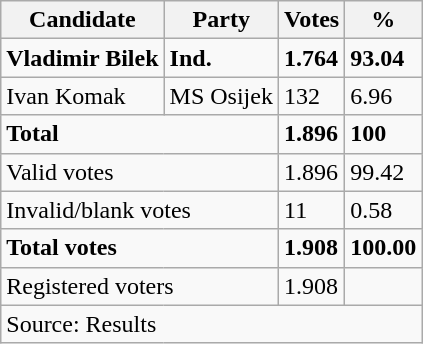<table class="wikitable" style="text-align: left;">
<tr>
<th>Candidate</th>
<th>Party</th>
<th>Votes</th>
<th>%</th>
</tr>
<tr>
<td><strong>Vladimir Bilek</strong></td>
<td><strong>Ind.</strong></td>
<td><strong>1.764</strong></td>
<td><strong>93.04</strong></td>
</tr>
<tr>
<td>Ivan Komak</td>
<td>MS Osijek</td>
<td>132</td>
<td>6.96</td>
</tr>
<tr>
<td colspan="2"><strong>Total</strong></td>
<td><strong>1.896</strong></td>
<td><strong>100</strong></td>
</tr>
<tr>
<td colspan="2">Valid votes</td>
<td>1.896</td>
<td>99.42</td>
</tr>
<tr>
<td colspan="2">Invalid/blank votes</td>
<td>11</td>
<td>0.58</td>
</tr>
<tr>
<td colspan="2"><strong>Total votes</strong></td>
<td><strong>1.908</strong></td>
<td><strong>100.00</strong></td>
</tr>
<tr>
<td colspan="2">Registered voters</td>
<td>1.908</td>
<td></td>
</tr>
<tr>
<td colspan="4">Source: Results</td>
</tr>
</table>
